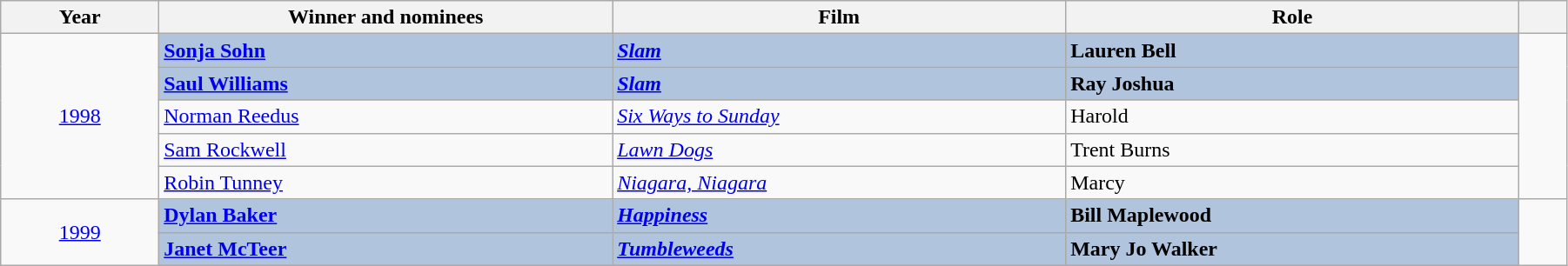<table class="wikitable" width="95%" cellpadding="5">
<tr>
<th width="100"><strong>Year</strong></th>
<th width="300"><strong>Winner and nominees</strong></th>
<th width="300"><strong>Film</strong></th>
<th width="300"><strong>Role</strong></th>
<th width="25"><strong></strong></th>
</tr>
<tr>
<td rowspan="5" style="text-align:center;"><a href='#'>1998</a></td>
<td style="background:#B0C4DE;"><strong><a href='#'>Sonja Sohn</a></strong></td>
<td style="background:#B0C4DE;"><strong><em><a href='#'>Slam</a></em></strong></td>
<td style="background:#B0C4DE;"><strong>Lauren Bell</strong></td>
<td rowspan="5" style="text-align:center;"></td>
</tr>
<tr>
<td style="background:#B0C4DE;"><strong><a href='#'>Saul Williams</a></strong></td>
<td style="background:#B0C4DE;"><strong><em><a href='#'>Slam</a></em></strong></td>
<td style="background:#B0C4DE;"><strong>Ray Joshua</strong></td>
</tr>
<tr>
<td><a href='#'>Norman Reedus</a></td>
<td><em><a href='#'>Six Ways to Sunday</a></em></td>
<td>Harold</td>
</tr>
<tr>
<td><a href='#'>Sam Rockwell</a></td>
<td><em><a href='#'>Lawn Dogs</a></em></td>
<td>Trent Burns</td>
</tr>
<tr>
<td><a href='#'>Robin Tunney</a></td>
<td><em><a href='#'>Niagara, Niagara</a></em></td>
<td>Marcy</td>
</tr>
<tr>
<td rowspan="2" style="text-align:center;"><a href='#'>1999</a></td>
<td style="background:#B0C4DE;"><strong><a href='#'>Dylan Baker</a></strong></td>
<td style="background:#B0C4DE;"><strong><em><a href='#'>Happiness</a></em></strong></td>
<td style="background:#B0C4DE;"><strong>Bill Maplewood</strong></td>
<td rowspan="2" style="text-align:center;"></td>
</tr>
<tr>
<td style="background:#B0C4DE;"><strong><a href='#'>Janet McTeer</a></strong></td>
<td style="background:#B0C4DE;"><strong><em><a href='#'>Tumbleweeds</a></em></strong></td>
<td style="background:#B0C4DE;"><strong>Mary Jo Walker</strong></td>
</tr>
</table>
